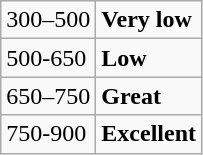<table class="wikitable">
<tr>
<td>300–500</td>
<td><strong>Very low</strong></td>
</tr>
<tr>
<td>500-650</td>
<td><strong>Low</strong></td>
</tr>
<tr>
<td>650–750</td>
<td><strong>Great</strong></td>
</tr>
<tr>
<td>750-900</td>
<td><strong>Excellent</strong></td>
</tr>
</table>
